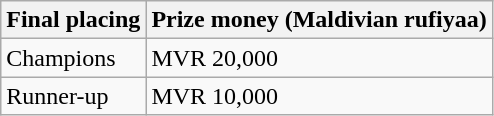<table class="wikitable">
<tr>
<th>Final placing</th>
<th>Prize money (Maldivian rufiyaa)</th>
</tr>
<tr>
<td>Champions</td>
<td>MVR 20,000 </td>
</tr>
<tr>
<td>Runner-up</td>
<td>MVR 10,000  </td>
</tr>
</table>
